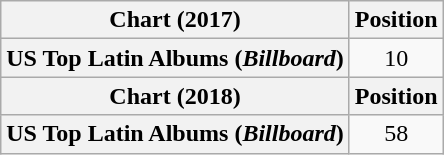<table class="wikitable plainrowheaders" style="text-align:center">
<tr>
<th scope="col">Chart (2017)</th>
<th scope="col">Position</th>
</tr>
<tr>
<th scope="row">US Top Latin Albums (<em>Billboard</em>)</th>
<td>10</td>
</tr>
<tr>
<th scope="col">Chart (2018)</th>
<th scope="col">Position</th>
</tr>
<tr>
<th scope="row">US Top Latin Albums (<em>Billboard</em>)</th>
<td>58</td>
</tr>
</table>
